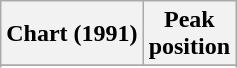<table class="wikitable">
<tr>
<th>Chart (1991)</th>
<th>Peak<br>position</th>
</tr>
<tr>
</tr>
<tr>
</tr>
</table>
